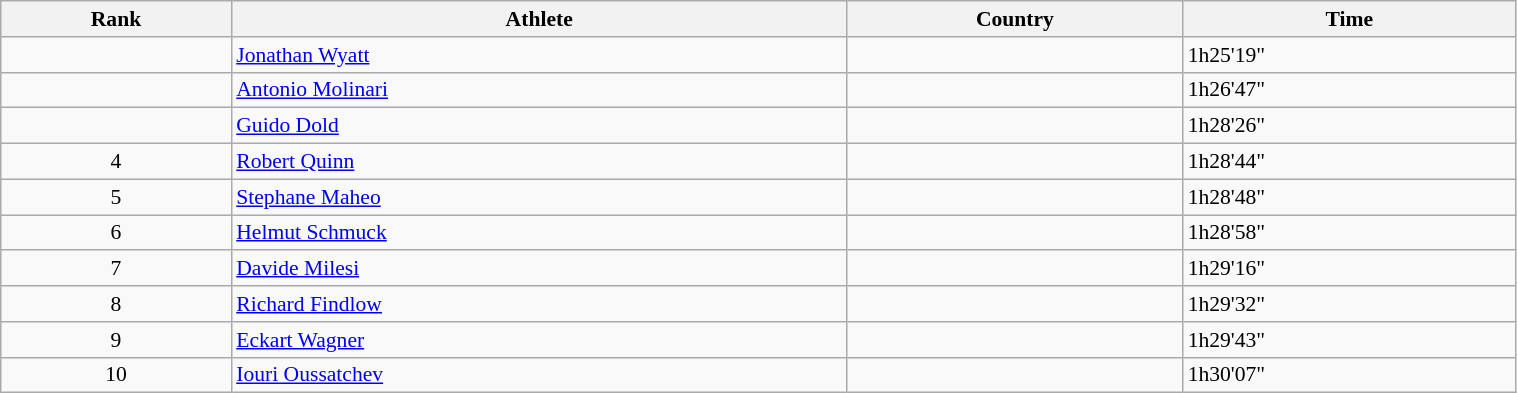<table class="wikitable" width=80% style="font-size:90%; text-align:left;">
<tr>
<th>Rank</th>
<th>Athlete</th>
<th>Country</th>
<th>Time</th>
</tr>
<tr>
<td align=center></td>
<td><a href='#'>Jonathan Wyatt</a></td>
<td></td>
<td>1h25'19"</td>
</tr>
<tr>
<td align=center></td>
<td><a href='#'>Antonio Molinari</a></td>
<td></td>
<td>1h26'47"</td>
</tr>
<tr>
<td align=center></td>
<td><a href='#'>Guido Dold</a></td>
<td></td>
<td>1h28'26"</td>
</tr>
<tr>
<td align=center>4</td>
<td><a href='#'>Robert Quinn</a></td>
<td></td>
<td>1h28'44"</td>
</tr>
<tr>
<td align=center>5</td>
<td><a href='#'>Stephane Maheo</a></td>
<td></td>
<td>1h28'48"</td>
</tr>
<tr>
<td align=center>6</td>
<td><a href='#'>Helmut Schmuck</a></td>
<td></td>
<td>1h28'58"</td>
</tr>
<tr>
<td align=center>7</td>
<td><a href='#'>Davide Milesi</a></td>
<td></td>
<td>1h29'16"</td>
</tr>
<tr>
<td align=center>8</td>
<td><a href='#'>Richard Findlow</a></td>
<td></td>
<td>1h29'32"</td>
</tr>
<tr>
<td align=center>9</td>
<td><a href='#'>Eckart Wagner</a></td>
<td></td>
<td>1h29'43"</td>
</tr>
<tr>
<td align=center>10</td>
<td><a href='#'>Iouri Oussatchev</a></td>
<td></td>
<td>1h30'07"</td>
</tr>
</table>
